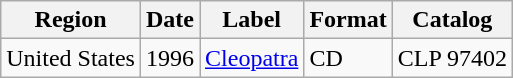<table class="wikitable">
<tr>
<th>Region</th>
<th>Date</th>
<th>Label</th>
<th>Format</th>
<th>Catalog</th>
</tr>
<tr>
<td>United States</td>
<td>1996</td>
<td><a href='#'>Cleopatra</a></td>
<td>CD</td>
<td>CLP 97402</td>
</tr>
</table>
